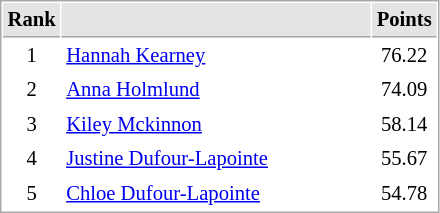<table cellspacing="1" cellpadding="3" style="border:1px solid #aaa; font-size:86%;">
<tr style="background:#e4e4e4;">
<th style="border-bottom:1px solid #aaa; width:10px;">Rank</th>
<th style="border-bottom:1px solid #aaa; width:200px;"></th>
<th style="border-bottom:1px solid #aaa; width:20px;">Points</th>
</tr>
<tr>
<td align=center>1</td>
<td> <a href='#'>Hannah Kearney</a></td>
<td align=center>76.22</td>
</tr>
<tr>
<td align=center>2</td>
<td> <a href='#'>Anna Holmlund</a></td>
<td align=center>74.09</td>
</tr>
<tr>
<td align=center>3</td>
<td> <a href='#'>Kiley Mckinnon</a></td>
<td align=center>58.14</td>
</tr>
<tr>
<td align=center>4</td>
<td> <a href='#'>Justine Dufour-Lapointe</a></td>
<td align=center>55.67</td>
</tr>
<tr>
<td align=center>5</td>
<td> <a href='#'>Chloe Dufour-Lapointe</a></td>
<td align=center>54.78</td>
</tr>
</table>
